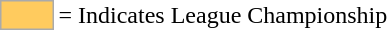<table>
<tr>
<td style="background-color:#FFCB5E; border:1px solid #aaaaaa; width:2em;"></td>
<td>= Indicates League Championship</td>
</tr>
</table>
